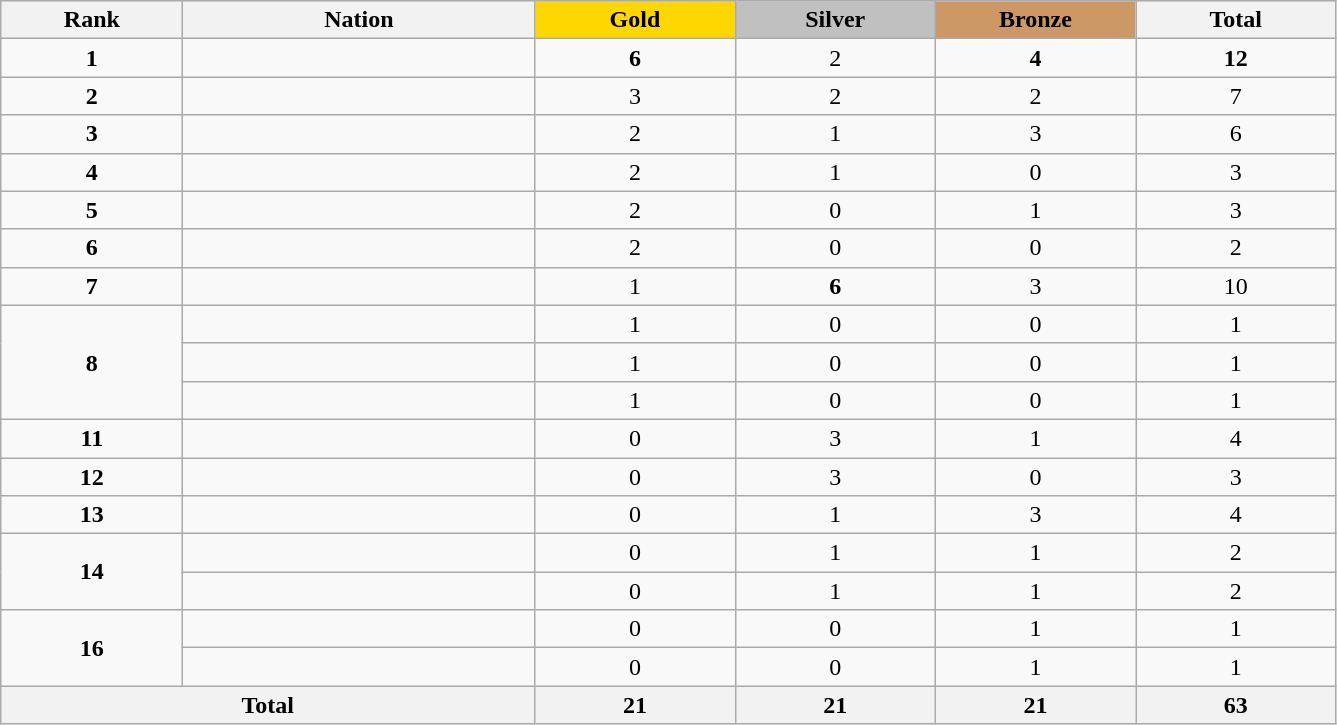<table class="wikitable collapsible autocollapse plainrowheaders" width=70.5% style="text-align:center;">
<tr style="background-color:#EDEDED;">
<th width=100px class="hintergrundfarbe5">Rank</th>
<th width=200px class="hintergrundfarbe6">Nation</th>
<th style="background:    gold; width:15%">Gold</th>
<th style="background:  silver; width:15%">Silver</th>
<th style="background: #CC9966; width:15%">Bronze</th>
<th class="hintergrundfarbe6" style="width:15%">Total</th>
</tr>
<tr>
<td><strong>1</strong></td>
<td align=left></td>
<td><strong>6</strong></td>
<td>2</td>
<td><strong>4</strong></td>
<td><strong>12</strong></td>
</tr>
<tr>
<td><strong>2</strong></td>
<td align=left></td>
<td>3</td>
<td>2</td>
<td>2</td>
<td>7</td>
</tr>
<tr>
<td><strong>3</strong></td>
<td align=left></td>
<td>2</td>
<td>1</td>
<td>3</td>
<td>6</td>
</tr>
<tr>
<td><strong>4</strong></td>
<td align=left><em></em></td>
<td>2</td>
<td>1</td>
<td>0</td>
<td>3</td>
</tr>
<tr>
<td><strong>5</strong></td>
<td align=left></td>
<td>2</td>
<td>0</td>
<td>1</td>
<td>3</td>
</tr>
<tr>
<td><strong>6</strong></td>
<td align=left></td>
<td>2</td>
<td>0</td>
<td>0</td>
<td>2</td>
</tr>
<tr>
<td><strong>7</strong></td>
<td align=left></td>
<td>1</td>
<td><strong>6</strong></td>
<td>3</td>
<td>10</td>
</tr>
<tr>
<td rowspan=3><strong>8</strong></td>
<td align=left></td>
<td>1</td>
<td>0</td>
<td>0</td>
<td>1</td>
</tr>
<tr>
<td align=left></td>
<td>1</td>
<td>0</td>
<td>0</td>
<td>1</td>
</tr>
<tr>
<td align=left><em></em></td>
<td>1</td>
<td>0</td>
<td>0</td>
<td>1</td>
</tr>
<tr>
<td><strong>11</strong></td>
<td align=left></td>
<td>0</td>
<td>3</td>
<td>1</td>
<td>4</td>
</tr>
<tr>
<td><strong>12</strong></td>
<td align=left></td>
<td>0</td>
<td>3</td>
<td>0</td>
<td>3</td>
</tr>
<tr>
<td><strong>13</strong></td>
<td align=left></td>
<td>0</td>
<td>1</td>
<td>3</td>
<td>4</td>
</tr>
<tr>
<td rowspan=2><strong>14</strong></td>
<td align=left></td>
<td>0</td>
<td>1</td>
<td>1</td>
<td>2</td>
</tr>
<tr>
<td align=left><em></em></td>
<td>0</td>
<td>1</td>
<td>1</td>
<td>2</td>
</tr>
<tr>
<td rowspan=2><strong>16</strong></td>
<td align=left></td>
<td>0</td>
<td>0</td>
<td>1</td>
<td>1</td>
</tr>
<tr>
<td align=left></td>
<td>0</td>
<td>0</td>
<td>1</td>
<td>1</td>
</tr>
<tr>
<th colspan=2>Total</th>
<th>21</th>
<th>21</th>
<th>21</th>
<th>63</th>
</tr>
</table>
